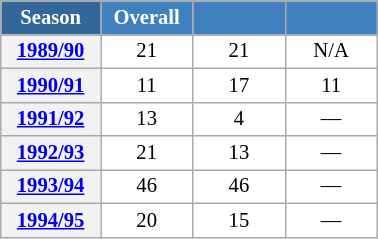<table class="wikitable" style="font-size:86%; text-align:center; border:grey solid 1px; border-collapse:collapse; background:#ffffff;">
<tr>
<th style="background-color:#369; color:white; width:60px;"> Season </th>
<th style="background-color:#4180be; color:white; width:55px;">Overall</th>
<th style="background-color:#4180be; color:white; width:55px;"></th>
<th style="background-color:#4180be; color:white; width:55px;"></th>
</tr>
<tr>
<th scope=row align=center><a href='#'>1989/90</a></th>
<td align=center>21</td>
<td align=center>21</td>
<td align=center>N/A</td>
</tr>
<tr>
<th scope=row align=center><a href='#'>1990/91</a></th>
<td align=center>11</td>
<td align=center>17</td>
<td align=center>11</td>
</tr>
<tr>
<th scope=row align=center><a href='#'>1991/92</a></th>
<td align=center>13</td>
<td align=center>4</td>
<td align=center>—</td>
</tr>
<tr>
<th scope=row align=center><a href='#'>1992/93</a></th>
<td align=center>21</td>
<td align=center>13</td>
<td align=center>—</td>
</tr>
<tr>
<th scope=row align=center><a href='#'>1993/94</a></th>
<td align=center>46</td>
<td align=center>46</td>
<td align=center>—</td>
</tr>
<tr>
<th scope=row align=center><a href='#'>1994/95</a></th>
<td align=center>20</td>
<td align=center>15</td>
<td align=center>—</td>
</tr>
</table>
